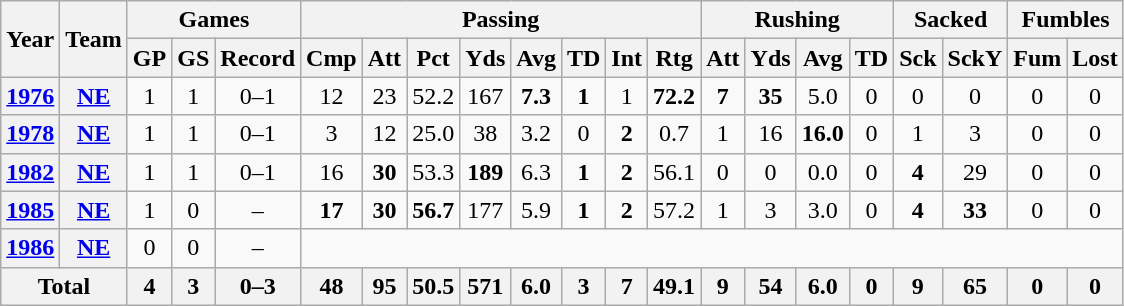<table class="wikitable" style="text-align: center;">
<tr>
<th rowspan="2">Year</th>
<th rowspan="2">Team</th>
<th colspan="3">Games</th>
<th colspan="8">Passing</th>
<th colspan="4">Rushing</th>
<th colspan="2">Sacked</th>
<th colspan="2">Fumbles</th>
</tr>
<tr>
<th>GP</th>
<th>GS</th>
<th>Record</th>
<th>Cmp</th>
<th>Att</th>
<th>Pct</th>
<th>Yds</th>
<th>Avg</th>
<th>TD</th>
<th>Int</th>
<th>Rtg</th>
<th>Att</th>
<th>Yds</th>
<th>Avg</th>
<th>TD</th>
<th>Sck</th>
<th>SckY</th>
<th>Fum</th>
<th>Lost</th>
</tr>
<tr>
<th><a href='#'>1976</a></th>
<th><a href='#'>NE</a></th>
<td>1</td>
<td>1</td>
<td>0–1</td>
<td>12</td>
<td>23</td>
<td>52.2</td>
<td>167</td>
<td><strong>7.3</strong></td>
<td><strong>1</strong></td>
<td>1</td>
<td><strong>72.2</strong></td>
<td><strong>7</strong></td>
<td><strong>35</strong></td>
<td>5.0</td>
<td>0</td>
<td>0</td>
<td>0</td>
<td>0</td>
<td>0</td>
</tr>
<tr>
<th><a href='#'>1978</a></th>
<th><a href='#'>NE</a></th>
<td>1</td>
<td>1</td>
<td>0–1</td>
<td>3</td>
<td>12</td>
<td>25.0</td>
<td>38</td>
<td>3.2</td>
<td>0</td>
<td><strong>2</strong></td>
<td>0.7</td>
<td>1</td>
<td>16</td>
<td><strong>16.0</strong></td>
<td>0</td>
<td>1</td>
<td>3</td>
<td>0</td>
<td>0</td>
</tr>
<tr>
<th><a href='#'>1982</a></th>
<th><a href='#'>NE</a></th>
<td>1</td>
<td>1</td>
<td>0–1</td>
<td>16</td>
<td><strong>30</strong></td>
<td>53.3</td>
<td><strong>189</strong></td>
<td>6.3</td>
<td><strong>1</strong></td>
<td><strong>2</strong></td>
<td>56.1</td>
<td>0</td>
<td>0</td>
<td>0.0</td>
<td>0</td>
<td><strong>4</strong></td>
<td>29</td>
<td>0</td>
<td>0</td>
</tr>
<tr>
<th><a href='#'>1985</a></th>
<th><a href='#'>NE</a></th>
<td>1</td>
<td>0</td>
<td>–</td>
<td><strong>17</strong></td>
<td><strong>30</strong></td>
<td><strong>56.7</strong></td>
<td>177</td>
<td>5.9</td>
<td><strong>1</strong></td>
<td><strong>2</strong></td>
<td>57.2</td>
<td>1</td>
<td>3</td>
<td>3.0</td>
<td>0</td>
<td><strong>4</strong></td>
<td><strong>33</strong></td>
<td>0</td>
<td>0</td>
</tr>
<tr>
<th><a href='#'>1986</a></th>
<th><a href='#'>NE</a></th>
<td>0</td>
<td>0</td>
<td>–</td>
<td colspan="16"></td>
</tr>
<tr>
<th colspan="2">Total</th>
<th>4</th>
<th>3</th>
<th>0–3</th>
<th>48</th>
<th>95</th>
<th>50.5</th>
<th>571</th>
<th>6.0</th>
<th>3</th>
<th>7</th>
<th>49.1</th>
<th>9</th>
<th>54</th>
<th>6.0</th>
<th>0</th>
<th>9</th>
<th>65</th>
<th>0</th>
<th>0</th>
</tr>
</table>
